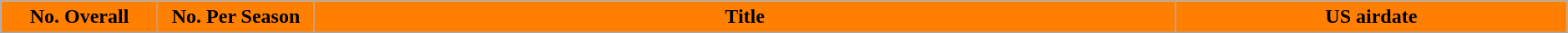<table class="wikitable plainrowheaders" style="width:99%; margin:auto;">
<tr>
<th style="background: #FF7F00" width="10%">No. Overall</th>
<th style="background: #FF7F00" width="10%">No. Per Season</th>
<th style="background: #FF7F00" width="55%">Title</th>
<th style="background: #FF7F00" width="25%">US airdate <br>













</th>
</tr>
</table>
